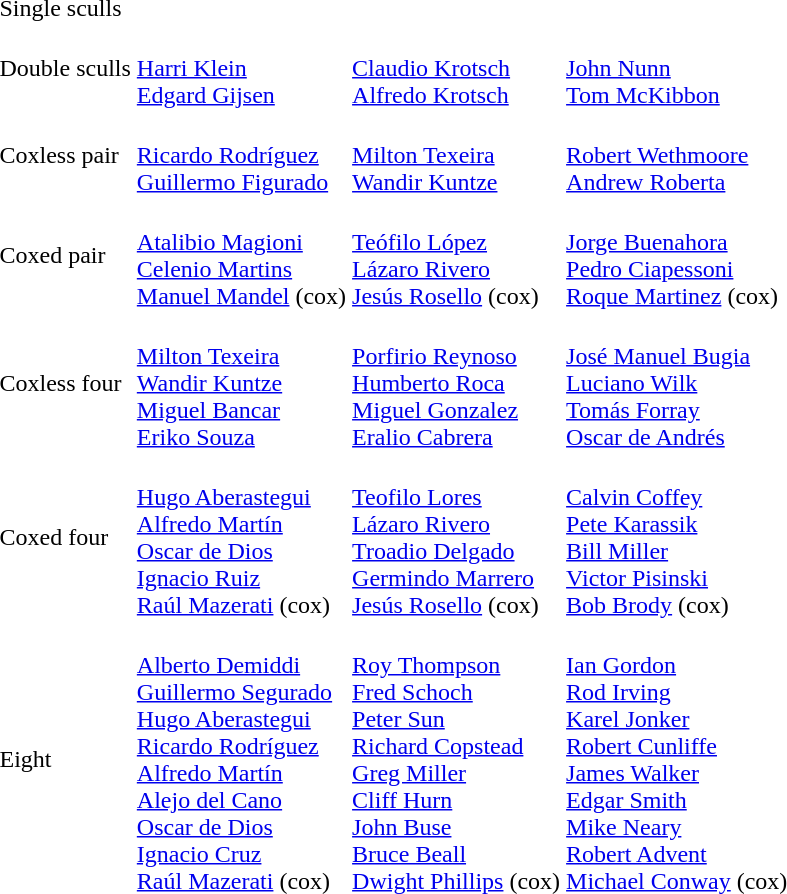<table>
<tr>
<td>Single sculls <br></td>
<td></td>
<td></td>
<td></td>
</tr>
<tr>
<td>Double sculls <br></td>
<td><br><a href='#'>Harri Klein</a><br><a href='#'>Edgard Gijsen</a></td>
<td><br><a href='#'>Claudio Krotsch</a><br><a href='#'>Alfredo Krotsch</a></td>
<td><br><a href='#'>John Nunn</a><br><a href='#'>Tom McKibbon</a></td>
</tr>
<tr>
<td>Coxless pair <br></td>
<td><br><a href='#'>Ricardo Rodríguez</a><br><a href='#'>Guillermo Figurado</a></td>
<td><br><a href='#'>Milton Texeira</a><br><a href='#'>Wandir Kuntze</a></td>
<td><br><a href='#'>Robert Wethmoore</a><br><a href='#'>Andrew Roberta</a></td>
</tr>
<tr>
<td>Coxed pair <br></td>
<td><br><a href='#'>Atalibio Magioni</a> <br><a href='#'>Celenio Martins</a> <br><a href='#'>Manuel Mandel</a> (cox)</td>
<td><br><a href='#'>Teófilo López</a><br><a href='#'>Lázaro Rivero</a><br><a href='#'>Jesús Rosello</a> (cox)</td>
<td><br><a href='#'>Jorge Buenahora</a><br><a href='#'>Pedro Ciapessoni</a><br><a href='#'>Roque Martinez</a> (cox)</td>
</tr>
<tr>
<td>Coxless four <br></td>
<td><br><a href='#'>Milton Texeira</a><br><a href='#'>Wandir Kuntze</a><br><a href='#'>Miguel Bancar</a><br><a href='#'>Eriko Souza</a></td>
<td><br><a href='#'>Porfirio Reynoso</a><br><a href='#'>Humberto Roca</a><br><a href='#'>Miguel Gonzalez</a><br><a href='#'>Eralio Cabrera</a></td>
<td><br><a href='#'>José Manuel Bugia</a><br><a href='#'>Luciano Wilk</a><br><a href='#'>Tomás Forray</a><br><a href='#'>Oscar de Andrés</a></td>
</tr>
<tr>
<td>Coxed four <br></td>
<td><br><a href='#'>Hugo Aberastegui</a><br><a href='#'>Alfredo Martín</a><br><a href='#'>Oscar de Dios</a><br><a href='#'>Ignacio Ruiz</a><br><a href='#'>Raúl Mazerati</a> (cox)</td>
<td><br><a href='#'>Teofilo Lores</a><br><a href='#'>Lázaro Rivero</a><br><a href='#'>Troadio Delgado</a><br><a href='#'>Germindo Marrero</a><br><a href='#'>Jesús Rosello</a> (cox)</td>
<td><br><a href='#'>Calvin Coffey</a><br> <a href='#'>Pete Karassik</a><br> <a href='#'>Bill Miller</a><br> <a href='#'>Victor Pisinski</a><br> <a href='#'>Bob Brody</a> (cox)</td>
</tr>
<tr>
<td>Eight <br></td>
<td><br><a href='#'>Alberto Demiddi</a><br><a href='#'>Guillermo Segurado</a><br><a href='#'>Hugo Aberastegui</a><br><a href='#'>Ricardo Rodríguez</a><br><a href='#'>Alfredo Martín</a><br><a href='#'>Alejo del Cano</a><br><a href='#'>Oscar de Dios</a><br><a href='#'>Ignacio Cruz</a><br><a href='#'>Raúl Mazerati</a> (cox)</td>
<td><br><a href='#'>Roy Thompson</a><br><a href='#'>Fred Schoch</a><br><a href='#'>Peter Sun</a><br><a href='#'>Richard Copstead</a><br><a href='#'>Greg Miller</a><br><a href='#'>Cliff Hurn</a><br><a href='#'>John Buse</a><br><a href='#'>Bruce Beall</a><br><a href='#'>Dwight Phillips</a> (cox)</td>
<td><br><a href='#'>Ian Gordon</a><br><a href='#'>Rod Irving</a><br><a href='#'>Karel Jonker</a><br><a href='#'>Robert Cunliffe</a><br><a href='#'>James Walker</a><br><a href='#'>Edgar Smith</a><br><a href='#'>Mike Neary</a><br><a href='#'>Robert Advent</a><br><a href='#'>Michael Conway</a> (cox)</td>
</tr>
</table>
